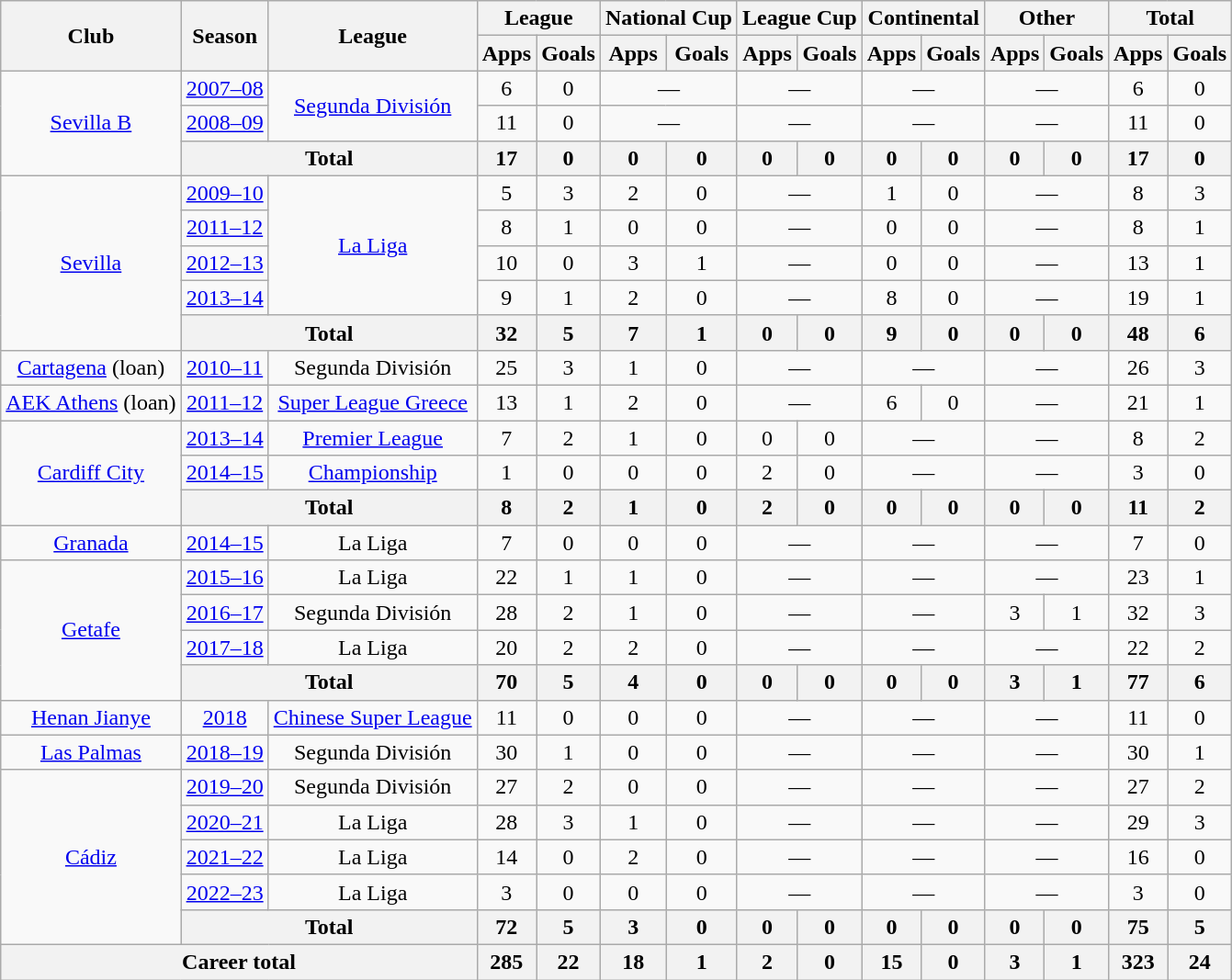<table class="wikitable" style="text-align:center">
<tr>
<th rowspan="2">Club</th>
<th rowspan="2">Season</th>
<th rowspan="2">League</th>
<th colspan="2">League</th>
<th colspan="2">National Cup</th>
<th colspan="2">League Cup</th>
<th colspan="2">Continental</th>
<th colspan="2">Other</th>
<th colspan="2">Total</th>
</tr>
<tr>
<th>Apps</th>
<th>Goals</th>
<th>Apps</th>
<th>Goals</th>
<th>Apps</th>
<th>Goals</th>
<th>Apps</th>
<th>Goals</th>
<th>Apps</th>
<th>Goals</th>
<th>Apps</th>
<th>Goals</th>
</tr>
<tr>
<td rowspan="3"><a href='#'>Sevilla B</a></td>
<td><a href='#'>2007–08</a></td>
<td rowspan="2"><a href='#'>Segunda División</a></td>
<td>6</td>
<td>0</td>
<td colspan="2">—</td>
<td colspan="2">—</td>
<td colspan="2">—</td>
<td colspan="2">—</td>
<td>6</td>
<td>0</td>
</tr>
<tr>
<td><a href='#'>2008–09</a></td>
<td>11</td>
<td>0</td>
<td colspan="2">—</td>
<td colspan="2">—</td>
<td colspan="2">—</td>
<td colspan="2">—</td>
<td>11</td>
<td>0</td>
</tr>
<tr>
<th colspan="2">Total</th>
<th>17</th>
<th>0</th>
<th>0</th>
<th>0</th>
<th>0</th>
<th>0</th>
<th>0</th>
<th>0</th>
<th>0</th>
<th>0</th>
<th>17</th>
<th>0</th>
</tr>
<tr>
<td rowspan="5"><a href='#'>Sevilla</a></td>
<td><a href='#'>2009–10</a></td>
<td rowspan="4"><a href='#'>La Liga</a></td>
<td>5</td>
<td>3</td>
<td>2</td>
<td>0</td>
<td colspan="2">—</td>
<td>1</td>
<td>0</td>
<td colspan="2">—</td>
<td>8</td>
<td>3</td>
</tr>
<tr>
<td><a href='#'>2011–12</a></td>
<td>8</td>
<td>1</td>
<td>0</td>
<td>0</td>
<td colspan="2">—</td>
<td>0</td>
<td>0</td>
<td colspan="2">—</td>
<td>8</td>
<td>1</td>
</tr>
<tr>
<td><a href='#'>2012–13</a></td>
<td>10</td>
<td>0</td>
<td>3</td>
<td>1</td>
<td colspan="2">—</td>
<td>0</td>
<td>0</td>
<td colspan="2">—</td>
<td>13</td>
<td>1</td>
</tr>
<tr>
<td><a href='#'>2013–14</a></td>
<td>9</td>
<td>1</td>
<td>2</td>
<td>0</td>
<td colspan="2">—</td>
<td>8</td>
<td>0</td>
<td colspan="2">—</td>
<td>19</td>
<td>1</td>
</tr>
<tr>
<th colspan="2">Total</th>
<th>32</th>
<th>5</th>
<th>7</th>
<th>1</th>
<th>0</th>
<th>0</th>
<th>9</th>
<th>0</th>
<th>0</th>
<th>0</th>
<th>48</th>
<th>6</th>
</tr>
<tr>
<td><a href='#'>Cartagena</a> (loan)</td>
<td><a href='#'>2010–11</a></td>
<td>Segunda División</td>
<td>25</td>
<td>3</td>
<td>1</td>
<td>0</td>
<td colspan="2">—</td>
<td colspan="2">—</td>
<td colspan="2">—</td>
<td>26</td>
<td>3</td>
</tr>
<tr>
<td><a href='#'>AEK Athens</a> (loan)</td>
<td><a href='#'>2011–12</a></td>
<td><a href='#'>Super League Greece</a></td>
<td>13</td>
<td>1</td>
<td>2</td>
<td>0</td>
<td colspan="2">—</td>
<td>6</td>
<td>0</td>
<td colspan="2">—</td>
<td>21</td>
<td>1</td>
</tr>
<tr>
<td rowspan="3"><a href='#'>Cardiff City</a></td>
<td><a href='#'>2013–14</a></td>
<td><a href='#'>Premier League</a></td>
<td>7</td>
<td>2</td>
<td>1</td>
<td>0</td>
<td>0</td>
<td>0</td>
<td colspan="2">—</td>
<td colspan="2">—</td>
<td>8</td>
<td>2</td>
</tr>
<tr>
<td><a href='#'>2014–15</a></td>
<td><a href='#'>Championship</a></td>
<td>1</td>
<td>0</td>
<td>0</td>
<td>0</td>
<td>2</td>
<td>0</td>
<td colspan="2">—</td>
<td colspan="2">—</td>
<td>3</td>
<td>0</td>
</tr>
<tr>
<th colspan="2">Total</th>
<th>8</th>
<th>2</th>
<th>1</th>
<th>0</th>
<th>2</th>
<th>0</th>
<th>0</th>
<th>0</th>
<th>0</th>
<th>0</th>
<th>11</th>
<th>2</th>
</tr>
<tr>
<td><a href='#'>Granada</a></td>
<td><a href='#'>2014–15</a></td>
<td>La Liga</td>
<td>7</td>
<td>0</td>
<td>0</td>
<td>0</td>
<td colspan="2">—</td>
<td colspan="2">—</td>
<td colspan="2">—</td>
<td>7</td>
<td>0</td>
</tr>
<tr>
<td rowspan="4"><a href='#'>Getafe</a></td>
<td><a href='#'>2015–16</a></td>
<td>La Liga</td>
<td>22</td>
<td>1</td>
<td>1</td>
<td>0</td>
<td colspan="2">—</td>
<td colspan="2">—</td>
<td colspan="2">—</td>
<td>23</td>
<td>1</td>
</tr>
<tr>
<td><a href='#'>2016–17</a></td>
<td>Segunda División</td>
<td>28</td>
<td>2</td>
<td>1</td>
<td>0</td>
<td colspan="2">—</td>
<td colspan="2">—</td>
<td>3</td>
<td>1</td>
<td>32</td>
<td>3</td>
</tr>
<tr>
<td><a href='#'>2017–18</a></td>
<td>La Liga</td>
<td>20</td>
<td>2</td>
<td>2</td>
<td>0</td>
<td colspan="2">—</td>
<td colspan="2">—</td>
<td colspan="2">—</td>
<td>22</td>
<td>2</td>
</tr>
<tr>
<th colspan="2">Total</th>
<th>70</th>
<th>5</th>
<th>4</th>
<th>0</th>
<th>0</th>
<th>0</th>
<th>0</th>
<th>0</th>
<th>3</th>
<th>1</th>
<th>77</th>
<th>6</th>
</tr>
<tr>
<td><a href='#'>Henan Jianye</a></td>
<td><a href='#'>2018</a></td>
<td><a href='#'>Chinese Super League</a></td>
<td>11</td>
<td>0</td>
<td>0</td>
<td>0</td>
<td colspan="2">—</td>
<td colspan="2">—</td>
<td colspan="2">—</td>
<td>11</td>
<td>0</td>
</tr>
<tr>
<td><a href='#'>Las Palmas</a></td>
<td><a href='#'>2018–19</a></td>
<td>Segunda División</td>
<td>30</td>
<td>1</td>
<td>0</td>
<td>0</td>
<td colspan="2">—</td>
<td colspan="2">—</td>
<td colspan="2">—</td>
<td>30</td>
<td>1</td>
</tr>
<tr>
<td rowspan="5"><a href='#'>Cádiz</a></td>
<td><a href='#'>2019–20</a></td>
<td>Segunda División</td>
<td>27</td>
<td>2</td>
<td>0</td>
<td>0</td>
<td colspan="2">—</td>
<td colspan="2">—</td>
<td colspan="2">—</td>
<td>27</td>
<td>2</td>
</tr>
<tr>
<td><a href='#'>2020–21</a></td>
<td>La Liga</td>
<td>28</td>
<td>3</td>
<td>1</td>
<td>0</td>
<td colspan="2">—</td>
<td colspan="2">—</td>
<td colspan="2">—</td>
<td>29</td>
<td>3</td>
</tr>
<tr>
<td><a href='#'>2021–22</a></td>
<td>La Liga</td>
<td>14</td>
<td>0</td>
<td>2</td>
<td>0</td>
<td colspan="2">—</td>
<td colspan="2">—</td>
<td colspan="2">—</td>
<td>16</td>
<td>0</td>
</tr>
<tr>
<td><a href='#'>2022–23</a></td>
<td>La Liga</td>
<td>3</td>
<td>0</td>
<td>0</td>
<td>0</td>
<td colspan="2">—</td>
<td colspan="2">—</td>
<td colspan="2">—</td>
<td>3</td>
<td>0</td>
</tr>
<tr>
<th colspan="2">Total</th>
<th>72</th>
<th>5</th>
<th>3</th>
<th>0</th>
<th>0</th>
<th>0</th>
<th>0</th>
<th>0</th>
<th>0</th>
<th>0</th>
<th>75</th>
<th>5</th>
</tr>
<tr>
<th colspan="3">Career total</th>
<th>285</th>
<th>22</th>
<th>18</th>
<th>1</th>
<th>2</th>
<th>0</th>
<th>15</th>
<th>0</th>
<th>3</th>
<th>1</th>
<th>323</th>
<th>24</th>
</tr>
</table>
